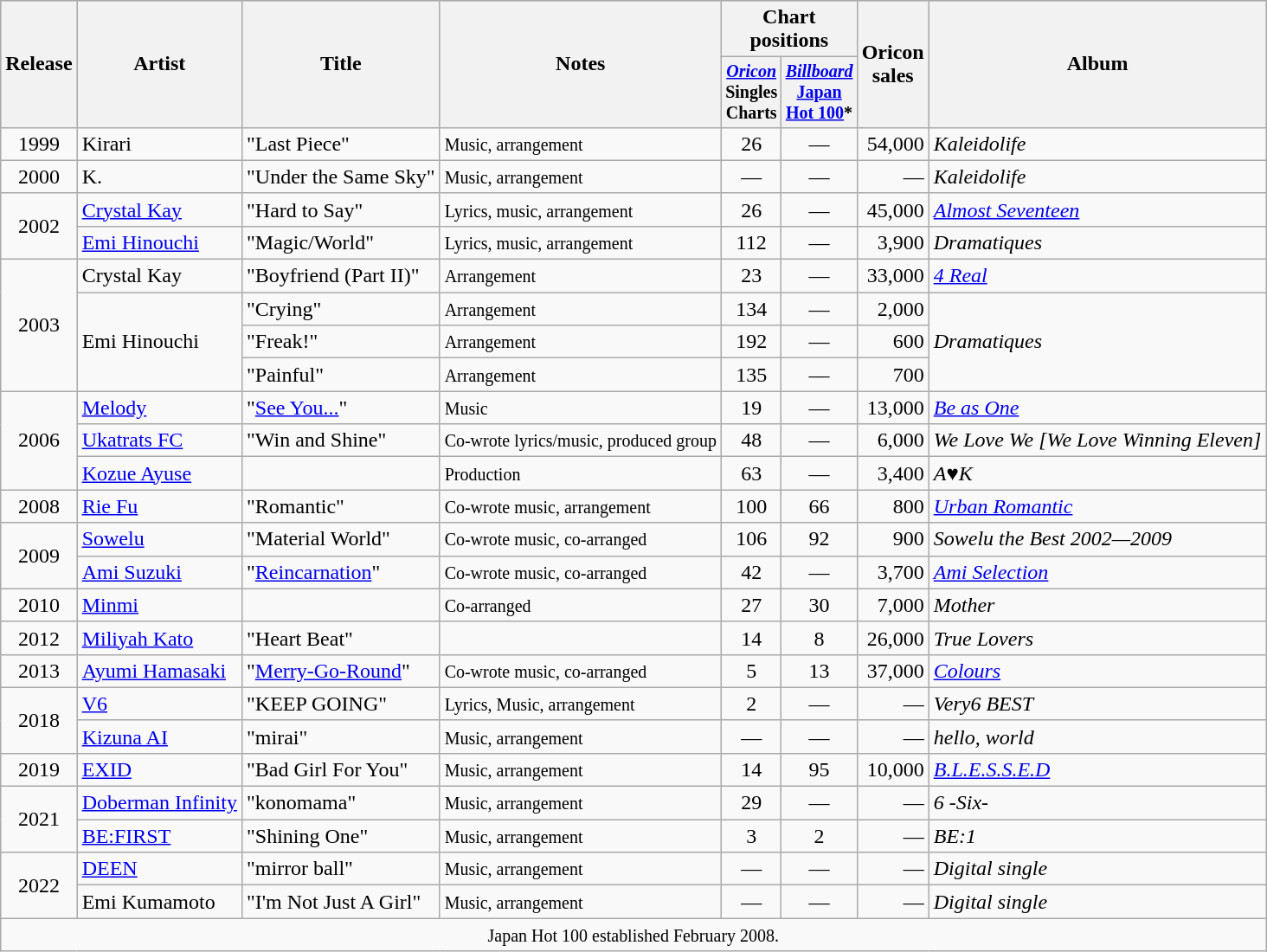<table class="wikitable" style="text-align:center">
<tr bgcolor="#CCCCCC">
<th rowspan="2">Release</th>
<th rowspan="2">Artist</th>
<th rowspan="2">Title</th>
<th rowspan="2">Notes</th>
<th colspan="2">Chart positions</th>
<th rowspan="2">Oricon<br>sales<br></th>
<th rowspan="2">Album</th>
</tr>
<tr style="font-size:smaller;">
<th width="35"><em><a href='#'>Oricon</a></em> Singles Charts<br></th>
<th width="35"><em><a href='#'>Billboard</a></em> <a href='#'>Japan Hot 100</a>*<br></th>
</tr>
<tr>
<td rowspan="1">1999</td>
<td align="left" rowspan="1">Kirari</td>
<td align="left">"Last Piece"</td>
<td align="left"><small>Music, arrangement</small></td>
<td>26</td>
<td>—</td>
<td align="right">54,000</td>
<td align="left" rowspan="1"><em>Kaleidolife</em></td>
</tr>
<tr>
<td rowspan="1">2000</td>
<td align="left" rowspan="1">K.</td>
<td align="left">"Under the Same Sky"</td>
<td align="left"><small>Music, arrangement</small></td>
<td>—</td>
<td>—</td>
<td align="right">—</td>
<td align="left" rowspan="1"><em>Kaleidolife</em></td>
</tr>
<tr>
<td rowspan="2">2002</td>
<td align="left" rowspan="1"><a href='#'>Crystal Kay</a></td>
<td align="left">"Hard to Say"</td>
<td align="left"><small>Lyrics, music, arrangement</small></td>
<td>26</td>
<td>—</td>
<td align="right">45,000</td>
<td align="left" rowspan="1"><em><a href='#'>Almost Seventeen</a></em></td>
</tr>
<tr>
<td align="left" rowspan="1"><a href='#'>Emi Hinouchi</a></td>
<td align="left">"Magic/World"</td>
<td align="left"><small>Lyrics, music, arrangement</small></td>
<td>112</td>
<td>—</td>
<td align="right">3,900</td>
<td align="left" rowspan="1"><em>Dramatiques</em></td>
</tr>
<tr>
<td rowspan="4">2003</td>
<td align="left" rowspan="1">Crystal Kay</td>
<td align="left">"Boyfriend (Part II)"</td>
<td align="left"><small>Arrangement</small></td>
<td>23</td>
<td>—</td>
<td align="right">33,000</td>
<td align="left" rowspan="1"><em><a href='#'>4 Real</a></em></td>
</tr>
<tr>
<td align="left" rowspan="3">Emi Hinouchi</td>
<td align="left">"Crying"</td>
<td align="left"><small>Arrangement</small></td>
<td>134</td>
<td>—</td>
<td align="right">2,000</td>
<td align="left" rowspan="3"><em>Dramatiques</em></td>
</tr>
<tr>
<td align="left">"Freak!"</td>
<td align="left"><small>Arrangement</small></td>
<td>192</td>
<td>—</td>
<td align="right">600</td>
</tr>
<tr>
<td align="left">"Painful"</td>
<td align="left"><small>Arrangement</small></td>
<td>135</td>
<td>—</td>
<td align="right">700</td>
</tr>
<tr>
<td rowspan="3">2006</td>
<td align="left"><a href='#'>Melody</a></td>
<td align="left">"<a href='#'>See You...</a>"</td>
<td align="left"><small>Music</small></td>
<td>19</td>
<td>—</td>
<td align="right">13,000</td>
<td align="left" rowspan="1"><em><a href='#'>Be as One</a></em></td>
</tr>
<tr>
<td align="left"><a href='#'>Ukatrats FC</a></td>
<td align="left">"Win and Shine"</td>
<td align="left"><small>Co-wrote lyrics/music, produced group</small></td>
<td>48</td>
<td>—</td>
<td align="right">6,000</td>
<td align="left" rowspan="1"><em>We Love We [We Love Winning Eleven]</em></td>
</tr>
<tr>
<td align="left"><a href='#'>Kozue Ayuse</a></td>
<td align="left"></td>
<td align="left"><small>Production</small></td>
<td>63</td>
<td>—</td>
<td align="right">3,400</td>
<td align="left" rowspan="1"><em>A♥K</em></td>
</tr>
<tr>
<td rowspan="1">2008</td>
<td align="left"><a href='#'>Rie Fu</a></td>
<td align="left">"Romantic"</td>
<td align="left"><small>Co-wrote music, arrangement</small></td>
<td>100</td>
<td>66</td>
<td align="right">800</td>
<td align="left" rowspan="1"><em><a href='#'>Urban Romantic</a></em></td>
</tr>
<tr>
<td rowspan="2">2009</td>
<td align="left"><a href='#'>Sowelu</a></td>
<td align="left">"Material World"</td>
<td align="left"><small>Co-wrote music, co-arranged</small></td>
<td>106</td>
<td>92</td>
<td align="right">900</td>
<td align="left" rowspan="1"><em>Sowelu the Best 2002—2009</em></td>
</tr>
<tr>
<td align="left"><a href='#'>Ami Suzuki</a></td>
<td align="left">"<a href='#'>Reincarnation</a>"</td>
<td align="left"><small>Co-wrote music, co-arranged</small></td>
<td>42</td>
<td>—</td>
<td align="right">3,700</td>
<td align="left" rowspan="1"><em><a href='#'>Ami Selection</a></em></td>
</tr>
<tr>
<td rowspan="1">2010</td>
<td align="left"><a href='#'>Minmi</a></td>
<td align="left"></td>
<td align="left"><small>Co-arranged</small></td>
<td>27</td>
<td>30</td>
<td align="right">7,000</td>
<td align="left" rowspan="1"><em>Mother</em></td>
</tr>
<tr>
<td rowspan="1">2012</td>
<td align="left"><a href='#'>Miliyah Kato</a></td>
<td align="left">"Heart Beat"</td>
<td align="left"></td>
<td>14</td>
<td>8</td>
<td align="right">26,000</td>
<td align="left" rowspan="1"><em>True Lovers</em></td>
</tr>
<tr>
<td rowspan="1">2013</td>
<td align="left"><a href='#'>Ayumi Hamasaki</a></td>
<td align="left">"<a href='#'>Merry-Go-Round</a>"</td>
<td align="left"><small>Co-wrote music, co-arranged</small></td>
<td>5</td>
<td>13</td>
<td align="right">37,000</td>
<td align="left" rowspan="1"><em><a href='#'>Colours</a></em></td>
</tr>
<tr>
<td rowspan="2">2018</td>
<td align="left" rowspan="1"><a href='#'>V6</a></td>
<td align="left">"KEEP GOING"</td>
<td align="left"><small>Lyrics, Music, arrangement</small></td>
<td>2</td>
<td>—</td>
<td align="right">—</td>
<td align="left" rowspan="1"><em>Very6 BEST</em></td>
</tr>
<tr>
<td align="left" rowspan="1"><a href='#'>Kizuna AI</a></td>
<td align="left">"mirai"</td>
<td align="left"><small>Music, arrangement</small></td>
<td>—</td>
<td>—</td>
<td align="right">—</td>
<td align="left" rowspan="1"><em>hello, world</em></td>
</tr>
<tr>
<td rowspan="1">2019</td>
<td align="left" rowspan="1"><a href='#'>EXID</a></td>
<td align="left">"Bad Girl For You"</td>
<td align="left"><small>Music, arrangement</small></td>
<td>14</td>
<td>95</td>
<td align="right">10,000</td>
<td align="left" rowspan="1"><em><a href='#'>B.L.E.S.S.E.D</a></em></td>
</tr>
<tr>
<td rowspan="2">2021</td>
<td align="left" rowspan="1"><a href='#'>Doberman Infinity</a></td>
<td align="left">"konomama"</td>
<td align="left"><small>Music, arrangement</small></td>
<td>29</td>
<td>—</td>
<td align="right">—</td>
<td align="left" rowspan="1"><em>6 -Six-</em></td>
</tr>
<tr>
<td align="left" rowspan="1"><a href='#'>BE:FIRST</a></td>
<td align="left">"Shining One"</td>
<td align="left"><small>Music, arrangement</small></td>
<td>3</td>
<td>2</td>
<td align="right">—</td>
<td align="left" rowspan="1"><em>BE:1</em></td>
</tr>
<tr>
<td rowspan="2">2022</td>
<td align="left" rowspan="1"><a href='#'>DEEN</a></td>
<td align="left">"mirror ball"</td>
<td align="left"><small>Music, arrangement</small></td>
<td>—</td>
<td>—</td>
<td align="right">—</td>
<td align="left" rowspan="1"><em>Digital single</em></td>
</tr>
<tr>
<td align="left" rowspan="1">Emi Kumamoto</td>
<td align="left">"I'm Not Just A Girl"</td>
<td align="left"><small>Music, arrangement</small></td>
<td>—</td>
<td>—</td>
<td align="right">—</td>
<td align="left" rowspan="1"><em>Digital single</em></td>
</tr>
<tr>
<td colspan="8"><small>Japan Hot 100 established February 2008.</small></td>
</tr>
</table>
